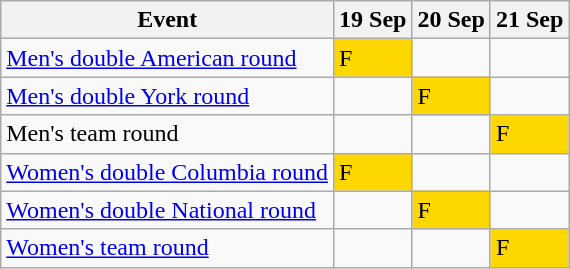<table class="wikitable olympic-schedule">
<tr>
<th>Event</th>
<th>19 Sep</th>
<th>20 Sep</th>
<th>21 Sep</th>
</tr>
<tr>
<td class="event"><a href='#'>Men's double American round</a></td>
<td bgcolor="gold" class="finals">F</td>
<td></td>
<td></td>
</tr>
<tr>
<td class="event"><a href='#'>Men's double York round</a></td>
<td></td>
<td bgcolor="gold" class="finals">F</td>
<td></td>
</tr>
<tr>
<td class="event">Men's team round</td>
<td></td>
<td></td>
<td bgcolor="gold" class="finals">F</td>
</tr>
<tr>
<td class="event"><a href='#'>Women's double Columbia round</a></td>
<td bgcolor="gold" class="finals">F</td>
<td></td>
<td></td>
</tr>
<tr>
<td class="event"><a href='#'>Women's double National round</a></td>
<td></td>
<td bgcolor="gold" class="finals">F</td>
<td></td>
</tr>
<tr>
<td class="event"><a href='#'>Women's team round</a></td>
<td></td>
<td></td>
<td bgcolor="gold" class="finals">F</td>
</tr>
</table>
